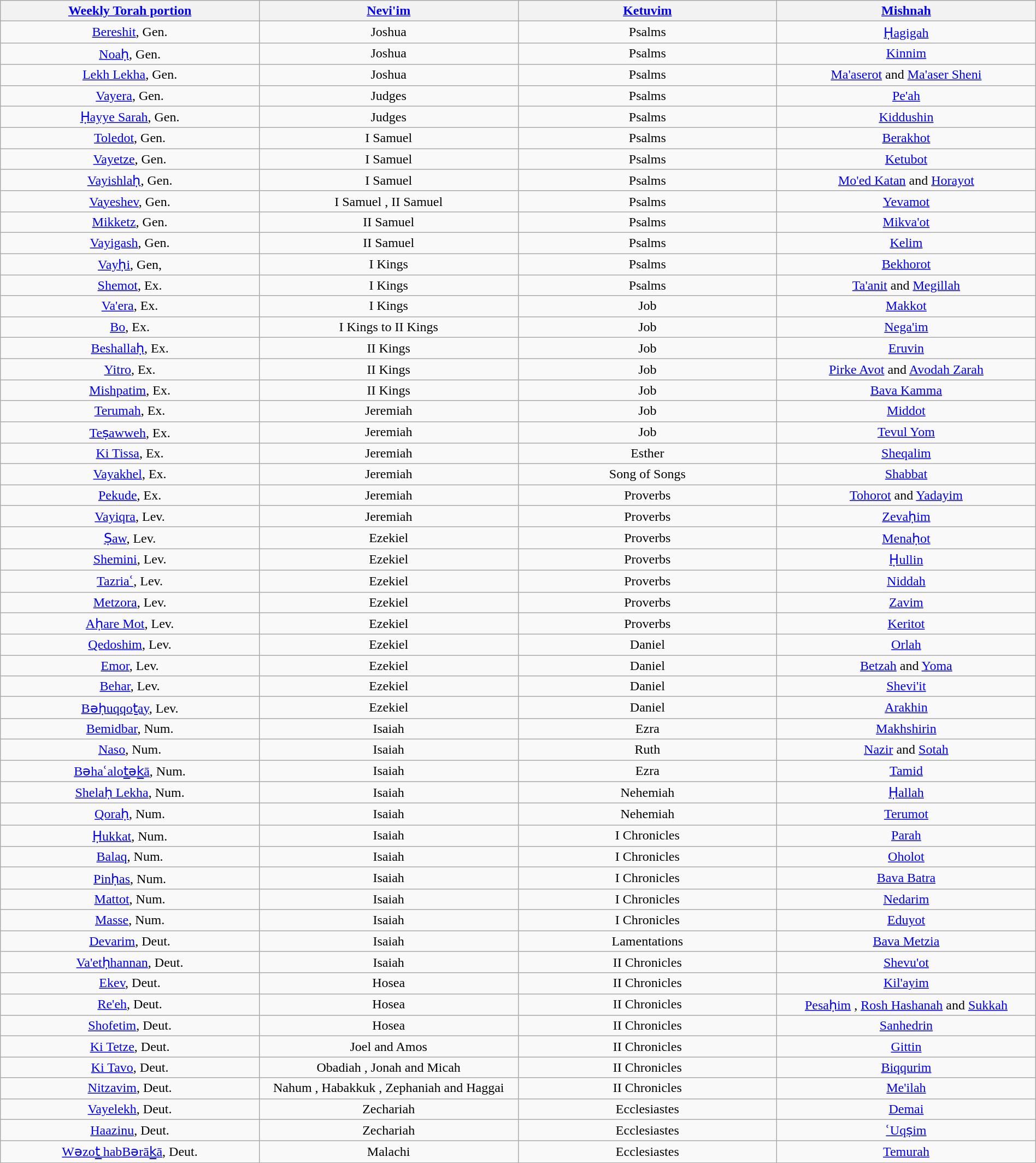<table class="wikitable" width="100%" style="text-align:center">
<tr>
<th width=25%><a href='#'>Weekly Torah portion</a></th>
<th width=25%><a href='#'>Nevi'im</a></th>
<th width=25%><a href='#'>Ketuvim</a></th>
<th width=25%><a href='#'>Mishnah</a></th>
</tr>
<tr>
<td><a href='#'>Bereshit</a>, Gen. </td>
<td>Joshua </td>
<td>Psalms </td>
<td><a href='#'>Ḥagigah</a> </td>
</tr>
<tr>
<td><a href='#'>Noaḥ</a>, Gen. </td>
<td>Joshua </td>
<td>Psalms </td>
<td><a href='#'>Kinnim</a> </td>
</tr>
<tr>
<td><a href='#'>Lekh Lekha</a>, Gen. </td>
<td>Joshua </td>
<td>Psalms </td>
<td><a href='#'>Ma'aserot</a>  and <a href='#'>Ma'aser Sheni</a> </td>
</tr>
<tr>
<td><a href='#'>Vayera</a>, Gen. </td>
<td>Judges </td>
<td>Psalms </td>
<td><a href='#'>Pe'ah</a> </td>
</tr>
<tr>
<td><a href='#'>Ḥayye Sarah</a>, Gen. </td>
<td>Judges </td>
<td>Psalms </td>
<td><a href='#'>Kiddushin</a> </td>
</tr>
<tr>
<td><a href='#'>Toledot</a>, Gen. </td>
<td>I Samuel </td>
<td>Psalms </td>
<td><a href='#'>Berakhot</a> </td>
</tr>
<tr>
<td><a href='#'>Vayetze</a>, Gen. </td>
<td>I Samuel </td>
<td>Psalms </td>
<td><a href='#'>Ketubot</a> </td>
</tr>
<tr>
<td><a href='#'>Vayishlaḥ</a>, Gen. </td>
<td>I Samuel </td>
<td>Psalms </td>
<td><a href='#'>Mo'ed Katan</a>  and <a href='#'>Horayot</a> </td>
</tr>
<tr>
<td><a href='#'>Vayeshev</a>, Gen. </td>
<td>I Samuel , II Samuel </td>
<td>Psalms </td>
<td><a href='#'>Yevamot</a> </td>
</tr>
<tr>
<td><a href='#'>Mikketz</a>, Gen. </td>
<td>II Samuel </td>
<td>Psalms </td>
<td><a href='#'>Mikva'ot</a> </td>
</tr>
<tr>
<td><a href='#'>Vayigash</a>, Gen. </td>
<td>II Samuel </td>
<td>Psalms </td>
<td><a href='#'>Kelim</a> </td>
</tr>
<tr>
<td><a href='#'>Vayḥi</a>, Gen, </td>
<td>I Kings </td>
<td>Psalms </td>
<td><a href='#'>Bekhorot</a> </td>
</tr>
<tr>
<td><a href='#'>Shemot</a>, Ex. </td>
<td>I Kings </td>
<td>Psalms </td>
<td><a href='#'>Ta'anit</a>  and <a href='#'>Megillah</a> </td>
</tr>
<tr>
<td><a href='#'>Va'era</a>, Ex. </td>
<td>I Kings </td>
<td>Job </td>
<td><a href='#'>Makkot</a> </td>
</tr>
<tr>
<td><a href='#'>Bo</a>, Ex. </td>
<td>I Kings  to II Kings </td>
<td>Job </td>
<td><a href='#'>Nega'im</a> </td>
</tr>
<tr>
<td><a href='#'>Beshallaḥ</a>, Ex. </td>
<td>II Kings </td>
<td>Job </td>
<td><a href='#'>Eruvin</a> </td>
</tr>
<tr>
<td><a href='#'>Yitro</a>, Ex. </td>
<td>II Kings </td>
<td>Job </td>
<td><a href='#'>Pirke Avot</a>  and <a href='#'>Avodah Zarah</a> </td>
</tr>
<tr>
<td><a href='#'>Mishpatim</a>, Ex. </td>
<td>II Kings </td>
<td>Job </td>
<td><a href='#'>Bava Kamma</a> </td>
</tr>
<tr>
<td><a href='#'>Terumah</a>, Ex. </td>
<td>Jeremiah </td>
<td>Job </td>
<td><a href='#'>Middot</a> </td>
</tr>
<tr>
<td><a href='#'>Teṣawweh</a>, Ex. </td>
<td>Jeremiah </td>
<td>Job </td>
<td><a href='#'>Tevul Yom</a> </td>
</tr>
<tr>
<td><a href='#'>Ki Tissa</a>, Ex. </td>
<td>Jeremiah </td>
<td>Esther </td>
<td><a href='#'>Sheqalim</a> </td>
</tr>
<tr>
<td><a href='#'>Vayakhel</a>, Ex. </td>
<td>Jeremiah </td>
<td>Song of Songs </td>
<td><a href='#'>Shabbat</a> </td>
</tr>
<tr>
<td><a href='#'>Pekude</a>, Ex. </td>
<td>Jeremiah </td>
<td>Proverbs </td>
<td><a href='#'>Tohorot</a>  and <a href='#'>Yadayim</a> </td>
</tr>
<tr>
<td><a href='#'>Vayiqra</a>, Lev. </td>
<td>Jeremiah </td>
<td>Proverbs </td>
<td><a href='#'>Zevaḥim</a> </td>
</tr>
<tr>
<td><a href='#'>Ṣaw</a>, Lev. </td>
<td>Ezekiel </td>
<td>Proverbs </td>
<td><a href='#'>Menaḥot</a> </td>
</tr>
<tr>
<td><a href='#'>Shemini</a>, Lev. </td>
<td>Ezekiel </td>
<td>Proverbs </td>
<td><a href='#'>Ḥullin</a> </td>
</tr>
<tr>
<td><a href='#'>Tazriaʿ</a>, Lev. </td>
<td>Ezekiel </td>
<td>Proverbs </td>
<td><a href='#'>Niddah</a> </td>
</tr>
<tr>
<td><a href='#'>Metzora</a>, Lev. </td>
<td>Ezekiel </td>
<td>Proverbs </td>
<td><a href='#'>Zavim</a> </td>
</tr>
<tr>
<td><a href='#'>Aḥare Mot</a>, Lev. </td>
<td>Ezekiel </td>
<td>Proverbs </td>
<td><a href='#'>Keritot</a> </td>
</tr>
<tr>
<td><a href='#'>Qedoshim</a>, Lev. </td>
<td>Ezekiel </td>
<td>Daniel </td>
<td><a href='#'>Orlah</a> </td>
</tr>
<tr>
<td><a href='#'>Emor</a>, Lev. </td>
<td>Ezekiel </td>
<td>Daniel </td>
<td><a href='#'>Betzah</a>  and <a href='#'>Yoma</a> </td>
</tr>
<tr>
<td><a href='#'>Behar</a>, Lev. </td>
<td>Ezekiel </td>
<td>Daniel </td>
<td><a href='#'>Shevi'it</a> </td>
</tr>
<tr>
<td><a href='#'>Bəḥuqqoṯay</a>, Lev. </td>
<td>Ezekiel </td>
<td>Daniel </td>
<td><a href='#'>Arakhin</a> </td>
</tr>
<tr>
<td><a href='#'>Bemidbar</a>, Num. </td>
<td>Isaiah </td>
<td>Ezra </td>
<td><a href='#'>Makhshirin</a> </td>
</tr>
<tr>
<td><a href='#'>Naso</a>, Num. </td>
<td>Isaiah </td>
<td>Ruth </td>
<td><a href='#'>Nazir</a>  and <a href='#'>Sotah</a> </td>
</tr>
<tr>
<td><a href='#'>Bəhaʿalot̲ək̲ā</a>, Num. </td>
<td>Isaiah </td>
<td>Ezra </td>
<td><a href='#'>Tamid</a> </td>
</tr>
<tr>
<td><a href='#'>Shelaḥ Lekha</a>, Num. </td>
<td>Isaiah </td>
<td>Nehemiah </td>
<td><a href='#'>Ḥallah</a> </td>
</tr>
<tr>
<td><a href='#'>Qoraḥ</a>, Num. </td>
<td>Isaiah </td>
<td>Nehemiah </td>
<td><a href='#'>Terumot</a> </td>
</tr>
<tr>
<td><a href='#'>Ḥukkat</a>, Num. </td>
<td>Isaiah </td>
<td>I Chronicles </td>
<td><a href='#'>Parah</a> </td>
</tr>
<tr>
<td><a href='#'>Balaq</a>, Num. </td>
<td>Isaiah </td>
<td>I Chronicles </td>
<td><a href='#'>Oholot</a> </td>
</tr>
<tr>
<td><a href='#'>Pinḥas</a>, Num. </td>
<td>Isaiah </td>
<td>I Chronicles </td>
<td><a href='#'>Bava Batra</a> </td>
</tr>
<tr>
<td><a href='#'>Mattot</a>, Num. </td>
<td>Isaiah </td>
<td>I Chronicles </td>
<td><a href='#'>Nedarim</a> </td>
</tr>
<tr>
<td><a href='#'>Masse</a>, Num. </td>
<td>Isaiah </td>
<td>I Chronicles </td>
<td><a href='#'>Eduyot</a> </td>
</tr>
<tr>
<td><a href='#'>Devarim</a>, Deut. </td>
<td>Isaiah </td>
<td>Lamentations </td>
<td><a href='#'>Bava Metzia</a> </td>
</tr>
<tr>
<td><a href='#'>Va'etḥhannan</a>, Deut. </td>
<td>Isaiah </td>
<td>II Chronicles </td>
<td><a href='#'>Shevu'ot</a> </td>
</tr>
<tr>
<td><a href='#'>Ekev</a>, Deut. </td>
<td>Hosea </td>
<td>II Chronicles </td>
<td><a href='#'>Kil'ayim</a> </td>
</tr>
<tr>
<td><a href='#'>Re'eh</a>, Deut. </td>
<td>Hosea </td>
<td>II Chronicles </td>
<td><a href='#'>Pesaḥim</a> , <a href='#'>Rosh Hashanah</a>  and <a href='#'>Sukkah</a> </td>
</tr>
<tr>
<td><a href='#'>Shofetim</a>, Deut. </td>
<td>Hosea </td>
<td>II Chronicles </td>
<td><a href='#'>Sanhedrin</a> </td>
</tr>
<tr>
<td><a href='#'>Ki Tetze</a>, Deut. </td>
<td>Joel  and Amos </td>
<td>II Chronicles </td>
<td><a href='#'>Gittin</a> </td>
</tr>
<tr>
<td><a href='#'>Ki Tavo</a>, Deut. </td>
<td>Obadiah , Jonah  and Micah </td>
<td>II Chronicles </td>
<td><a href='#'>Biqqurim</a> </td>
</tr>
<tr>
<td><a href='#'>Nitzavim</a>, Deut. </td>
<td>Nahum , Habakkuk , Zephaniah  and Haggai </td>
<td>II Chronicles </td>
<td><a href='#'>Me'ilah</a> </td>
</tr>
<tr>
<td><a href='#'>Vayelekh</a>, Deut. </td>
<td>Zechariah </td>
<td>Ecclesiastes </td>
<td><a href='#'>Demai</a> </td>
</tr>
<tr>
<td><a href='#'>Haazinu</a>, Deut. </td>
<td>Zechariah </td>
<td>Ecclesiastes </td>
<td><a href='#'>ʿUqṣim</a> </td>
</tr>
<tr>
<td><a href='#'>Wəzot̲ habBərāk̲ā</a>, Deut. </td>
<td>Malachi </td>
<td>Ecclesiastes </td>
<td><a href='#'>Temurah</a> </td>
</tr>
</table>
